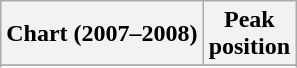<table class="wikitable sortable">
<tr>
<th align="left">Chart (2007–2008)</th>
<th align="center">Peak<br>position</th>
</tr>
<tr>
</tr>
<tr>
</tr>
<tr>
</tr>
<tr>
</tr>
</table>
